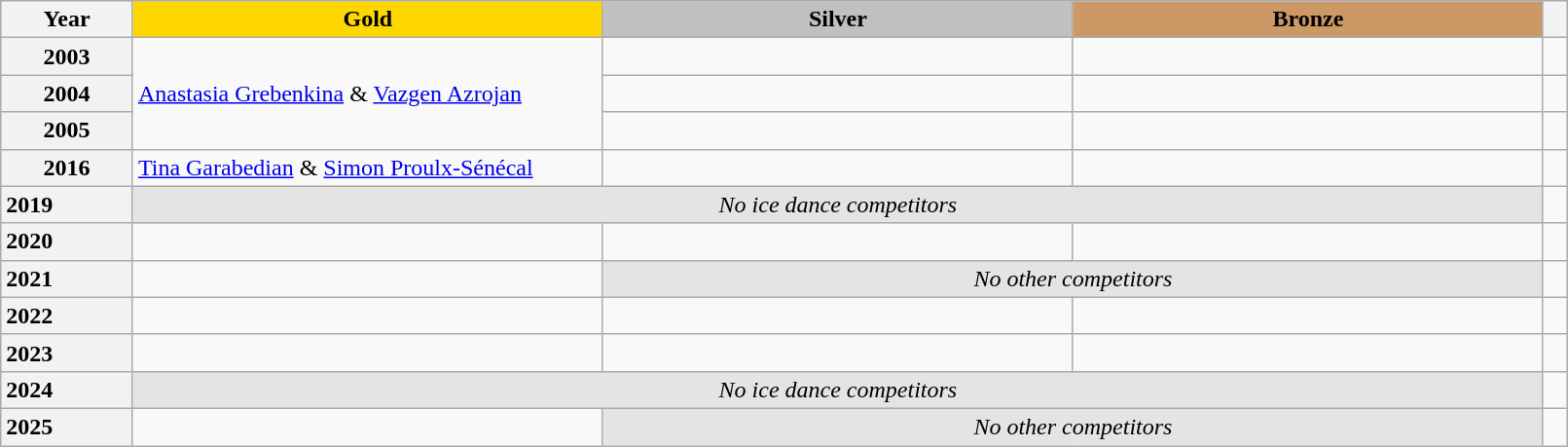<table class="wikitable unsortable" style="text-align:left; width:85%">
<tr>
<th scope="col" style="text-align:center">Year</th>
<th scope="col" style="text-align:center; width:30%; background:gold">Gold</th>
<th scope="col" style="text-align:center; width:30%; background:silver">Silver</th>
<th scope="col" style="text-align:center; width:30%; background:#c96">Bronze</th>
<th scope="col" style="text-align:center"></th>
</tr>
<tr>
<th>2003</th>
<td rowspan="3"><a href='#'>Anastasia Grebenkina</a> & <a href='#'>Vazgen Azrojan</a></td>
<td></td>
<td></td>
<td></td>
</tr>
<tr>
<th>2004</th>
<td></td>
<td></td>
<td></td>
</tr>
<tr>
<th>2005</th>
<td></td>
<td></td>
<td></td>
</tr>
<tr>
<th>2016</th>
<td><a href='#'>Tina Garabedian</a> & <a href='#'>Simon Proulx-Sénécal</a></td>
<td></td>
<td></td>
<td></td>
</tr>
<tr>
<th scope="row" style="text-align:left">2019</th>
<td colspan="3" align="center" bgcolor="e5e4e2"><em>No ice dance competitors</em></td>
<td></td>
</tr>
<tr>
<th style="text-align: left;">2020</th>
<td></td>
<td align="center"></td>
<td align="center"></td>
<td></td>
</tr>
<tr>
<th scope="row" style="text-align:left">2021</th>
<td></td>
<td colspan="2" align="center" bgcolor="e5e4e2"><em>No other competitors</em></td>
<td></td>
</tr>
<tr>
<th style="text-align: left;">2022</th>
<td align="center"></td>
<td align="center"></td>
<td align="center"></td>
<td></td>
</tr>
<tr>
<th style="text-align: left;">2023</th>
<td align="center"></td>
<td align="center"></td>
<td align="center"></td>
<td></td>
</tr>
<tr>
<th scope="row" style="text-align:left">2024</th>
<td colspan="3" align="center" bgcolor="e5e4e2"><em>No ice dance competitors</em></td>
<td></td>
</tr>
<tr>
<th scope="row" style="text-align:left">2025</th>
<td></td>
<td colspan="2" align="center" bgcolor="e5e4e2"><em>No other competitors</em></td>
<td></td>
</tr>
</table>
